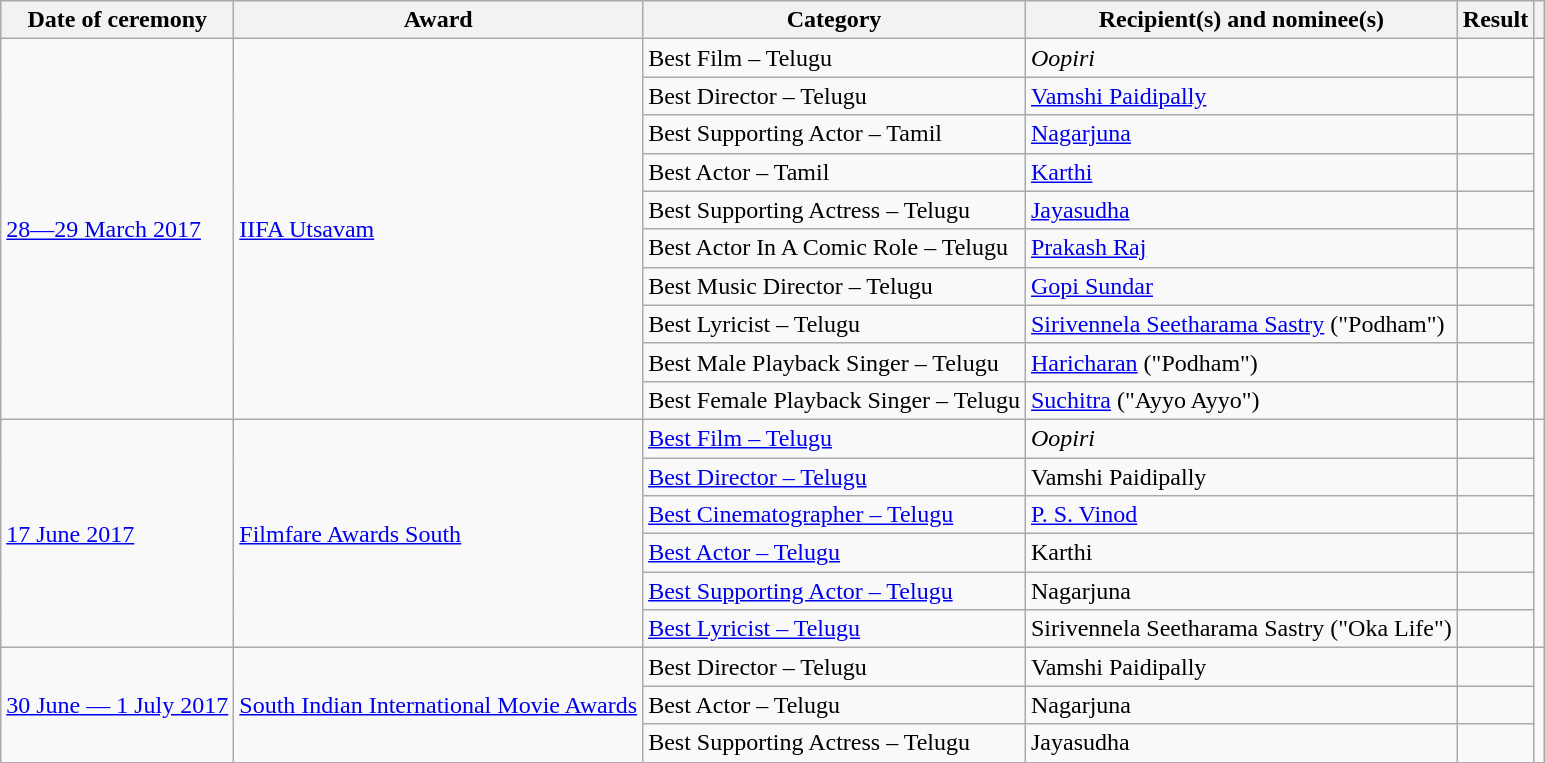<table class="wikitable sortable">
<tr>
<th scope="col">Date of ceremony</th>
<th scope="col">Award</th>
<th scope="col">Category</th>
<th scope="col">Recipient(s) and nominee(s)</th>
<th scope="col" class="unsortable">Result</th>
<th scope="col" class="unsortable"></th>
</tr>
<tr>
<td rowspan="10"><a href='#'>28—29 March 2017</a></td>
<td rowspan="10"><a href='#'>IIFA Utsavam</a></td>
<td>Best Film – Telugu</td>
<td><em>Oopiri</em></td>
<td></td>
<td rowspan="10"></td>
</tr>
<tr>
<td>Best Director – Telugu</td>
<td><a href='#'>Vamshi Paidipally</a></td>
<td></td>
</tr>
<tr>
<td>Best Supporting Actor – Tamil</td>
<td><a href='#'>Nagarjuna</a></td>
<td></td>
</tr>
<tr>
<td>Best Actor – Tamil</td>
<td><a href='#'>Karthi</a></td>
<td></td>
</tr>
<tr>
<td>Best Supporting Actress – Telugu</td>
<td><a href='#'>Jayasudha</a></td>
<td></td>
</tr>
<tr>
<td>Best Actor In A Comic Role – Telugu</td>
<td><a href='#'>Prakash Raj</a></td>
<td></td>
</tr>
<tr>
<td>Best Music Director – Telugu</td>
<td><a href='#'>Gopi Sundar</a></td>
<td></td>
</tr>
<tr>
<td>Best Lyricist – Telugu</td>
<td><a href='#'>Sirivennela Seetharama Sastry</a> ("Podham")</td>
<td></td>
</tr>
<tr>
<td>Best Male Playback Singer – Telugu</td>
<td><a href='#'>Haricharan</a> ("Podham")</td>
<td></td>
</tr>
<tr>
<td>Best Female Playback Singer – Telugu</td>
<td><a href='#'>Suchitra</a> ("Ayyo Ayyo")</td>
<td></td>
</tr>
<tr>
<td rowspan="6"><a href='#'>17 June 2017</a></td>
<td rowspan="6"><a href='#'>Filmfare Awards South</a></td>
<td><a href='#'>Best Film – Telugu</a></td>
<td><em>Oopiri</em></td>
<td></td>
<td rowspan="6"></td>
</tr>
<tr>
<td><a href='#'>Best Director – Telugu</a></td>
<td>Vamshi Paidipally</td>
<td></td>
</tr>
<tr>
<td><a href='#'>Best Cinematographer – Telugu</a></td>
<td><a href='#'>P. S. Vinod</a></td>
<td></td>
</tr>
<tr>
<td><a href='#'>Best Actor – Telugu</a></td>
<td>Karthi</td>
<td></td>
</tr>
<tr>
<td><a href='#'>Best Supporting Actor – Telugu</a></td>
<td>Nagarjuna</td>
<td></td>
</tr>
<tr>
<td><a href='#'>Best Lyricist – Telugu</a></td>
<td>Sirivennela Seetharama Sastry ("Oka Life")</td>
<td></td>
</tr>
<tr>
<td rowspan="3"><a href='#'>30 June — 1 July 2017</a></td>
<td rowspan="3"><a href='#'>South Indian International Movie Awards</a></td>
<td>Best Director – Telugu</td>
<td>Vamshi Paidipally</td>
<td></td>
<td rowspan="3"><br></td>
</tr>
<tr>
<td>Best Actor – Telugu</td>
<td>Nagarjuna</td>
<td></td>
</tr>
<tr>
<td>Best Supporting Actress – Telugu</td>
<td>Jayasudha</td>
<td></td>
</tr>
</table>
